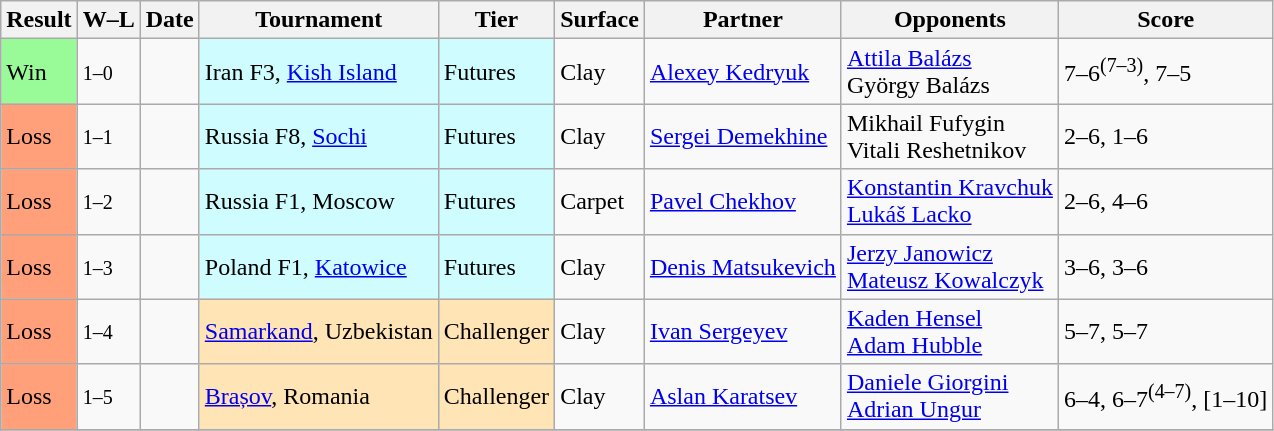<table class="sortable wikitable">
<tr>
<th>Result</th>
<th class="unsortable">W–L</th>
<th>Date</th>
<th>Tournament</th>
<th>Tier</th>
<th>Surface</th>
<th>Partner</th>
<th>Opponents</th>
<th class="unsortable">Score</th>
</tr>
<tr>
<td bgcolor=98FB98>Win</td>
<td><small>1–0</small></td>
<td></td>
<td style="background:#cffcff;">Iran F3, <a href='#'>Kish Island</a></td>
<td style="background:#cffcff;">Futures</td>
<td>Clay</td>
<td> <a href='#'>Alexey Kedryuk</a></td>
<td> <a href='#'>Attila Balázs</a> <br> György Balázs</td>
<td>7–6<sup>(7–3)</sup>, 7–5</td>
</tr>
<tr>
<td bgcolor=FFA07A>Loss</td>
<td><small>1–1</small></td>
<td></td>
<td style="background:#cffcff;">Russia F8, <a href='#'>Sochi</a></td>
<td style="background:#cffcff;">Futures</td>
<td>Clay</td>
<td> <a href='#'>Sergei Demekhine</a></td>
<td> Mikhail Fufygin <br> Vitali Reshetnikov</td>
<td>2–6, 1–6</td>
</tr>
<tr>
<td bgcolor=FFA07A>Loss</td>
<td><small>1–2</small></td>
<td></td>
<td style="background:#cffcff;">Russia F1, Moscow</td>
<td style="background:#cffcff;">Futures</td>
<td>Carpet</td>
<td> <a href='#'>Pavel Chekhov</a></td>
<td> <a href='#'>Konstantin Kravchuk</a> <br> <a href='#'>Lukáš Lacko</a></td>
<td>2–6, 4–6</td>
</tr>
<tr>
<td bgcolor=FFA07A>Loss</td>
<td><small>1–3</small></td>
<td></td>
<td style="background:#cffcff;">Poland F1, <a href='#'>Katowice</a></td>
<td style="background:#cffcff;">Futures</td>
<td>Clay</td>
<td> <a href='#'>Denis Matsukevich</a></td>
<td> <a href='#'>Jerzy Janowicz</a> <br> <a href='#'>Mateusz Kowalczyk</a></td>
<td>3–6, 3–6</td>
</tr>
<tr>
<td bgcolor=FFA07A>Loss</td>
<td><small>1–4</small></td>
<td></td>
<td style="background:moccasin;"><a href='#'>Samarkand</a>, Uzbekistan</td>
<td style="background:moccasin;">Challenger</td>
<td>Clay</td>
<td> <a href='#'>Ivan Sergeyev</a></td>
<td> <a href='#'>Kaden Hensel</a> <br> <a href='#'>Adam Hubble</a></td>
<td>5–7, 5–7</td>
</tr>
<tr>
<td bgcolor=FFA07A>Loss</td>
<td><small>1–5</small></td>
<td></td>
<td style="background:moccasin;"><a href='#'>Brașov</a>, Romania</td>
<td style="background:moccasin;">Challenger</td>
<td>Clay</td>
<td> <a href='#'>Aslan Karatsev</a></td>
<td> <a href='#'>Daniele Giorgini</a> <br> <a href='#'>Adrian Ungur</a></td>
<td>6–4, 6–7<sup>(4–7)</sup>, [1–10]</td>
</tr>
<tr>
</tr>
</table>
